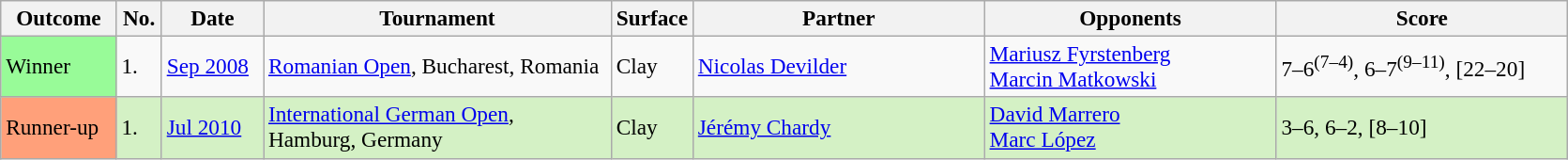<table class="sortable wikitable" style=font-size:97%>
<tr>
<th width=75>Outcome</th>
<th width=25>No.</th>
<th width=65>Date</th>
<th width=240>Tournament</th>
<th>Surface</th>
<th width=200>Partner</th>
<th width=200>Opponents</th>
<th width=200 class="unsortable">Score</th>
</tr>
<tr>
<td bgcolor=98FB98>Winner</td>
<td>1.</td>
<td><a href='#'>Sep 2008</a></td>
<td><a href='#'>Romanian Open</a>, Bucharest, Romania</td>
<td>Clay</td>
<td> <a href='#'>Nicolas Devilder</a></td>
<td> <a href='#'>Mariusz Fyrstenberg</a><br> <a href='#'>Marcin Matkowski</a></td>
<td>7–6<sup>(7–4)</sup>, 6–7<sup>(9–11)</sup>, [22–20]</td>
</tr>
<tr bgcolor=d4f1c5>
<td bgcolor=FFA07A>Runner-up</td>
<td>1.</td>
<td><a href='#'>Jul 2010</a></td>
<td><a href='#'>International German Open</a>, Hamburg, Germany</td>
<td>Clay</td>
<td> <a href='#'>Jérémy Chardy</a></td>
<td> <a href='#'>David Marrero</a><br> <a href='#'>Marc López</a></td>
<td>3–6, 6–2, [8–10]</td>
</tr>
</table>
